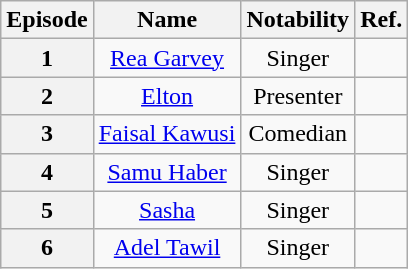<table class="wikitable" style="text-align:center; ">
<tr>
<th>Episode</th>
<th>Name</th>
<th>Notability</th>
<th>Ref.</th>
</tr>
<tr>
<th>1</th>
<td><a href='#'>Rea Garvey</a></td>
<td>Singer</td>
<td></td>
</tr>
<tr>
<th>2</th>
<td><a href='#'>Elton</a></td>
<td>Presenter</td>
<td></td>
</tr>
<tr>
<th>3</th>
<td><a href='#'>Faisal Kawusi</a></td>
<td>Comedian</td>
<td></td>
</tr>
<tr>
<th>4</th>
<td><a href='#'>Samu Haber</a></td>
<td>Singer</td>
<td></td>
</tr>
<tr>
<th>5</th>
<td><a href='#'>Sasha</a></td>
<td>Singer</td>
<td></td>
</tr>
<tr>
<th>6</th>
<td><a href='#'>Adel Tawil</a></td>
<td>Singer</td>
<td></td>
</tr>
</table>
